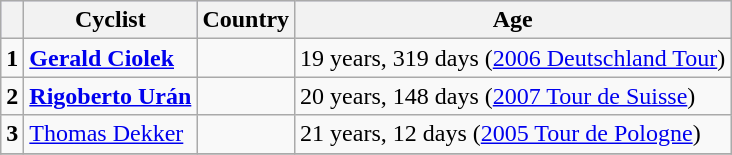<table class="wikitable">
<tr style="background:#ccccff;">
<th></th>
<th>Cyclist</th>
<th>Country</th>
<th>Age</th>
</tr>
<tr>
<td><strong>1</strong></td>
<td><strong><a href='#'>Gerald Ciolek</a></strong></td>
<td></td>
<td>19 years, 319 days (<a href='#'>2006 Deutschland Tour</a>)</td>
</tr>
<tr>
<td><strong>2</strong></td>
<td><strong><a href='#'>Rigoberto Urán</a></strong></td>
<td></td>
<td>20 years, 148 days (<a href='#'>2007 Tour de Suisse</a>)</td>
</tr>
<tr>
<td><strong>3</strong></td>
<td><a href='#'>Thomas Dekker</a></td>
<td></td>
<td>21 years, 12 days (<a href='#'>2005 Tour de Pologne</a>)</td>
</tr>
<tr>
</tr>
</table>
